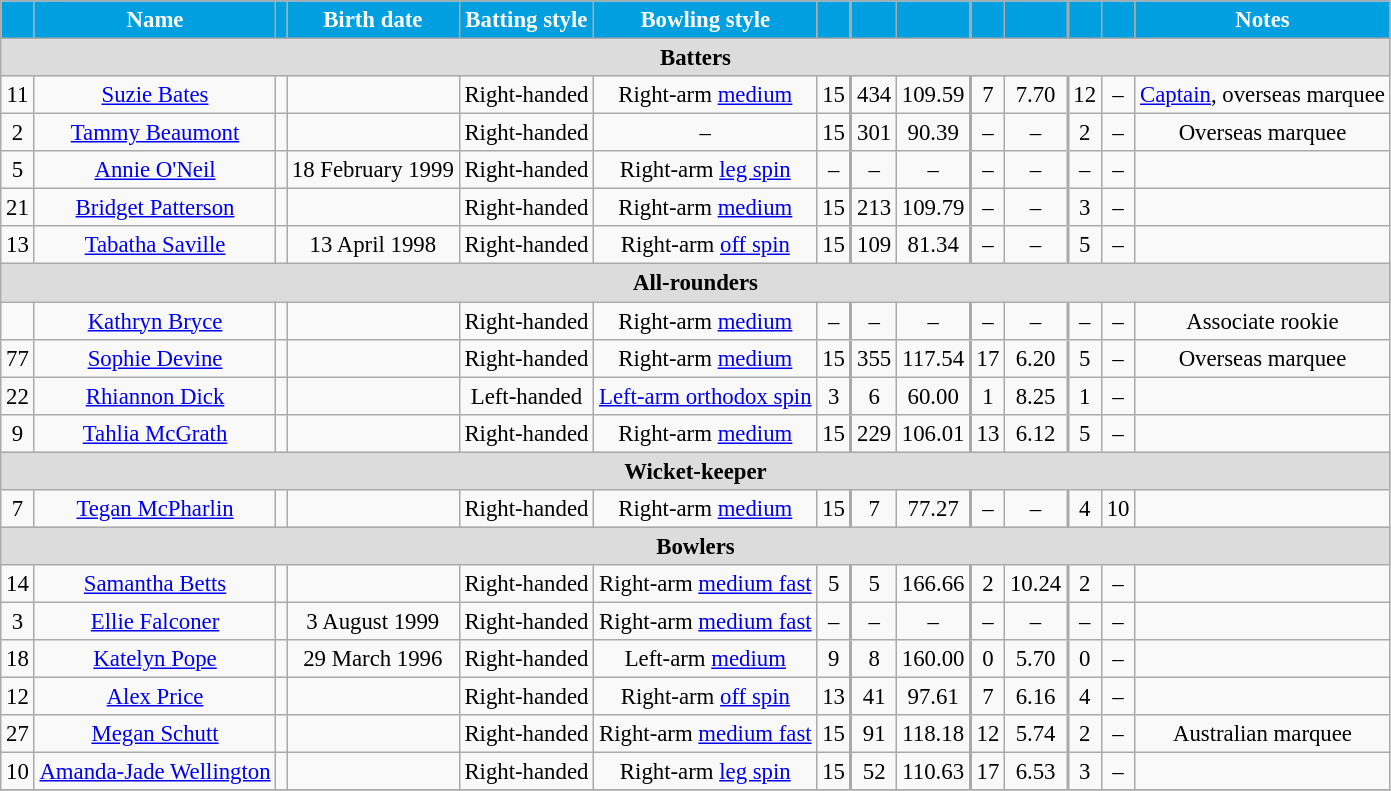<table class="wikitable" style="font-size:95%;">
<tr>
<th style="background: #009FDF; color:white"></th>
<th style="background: #009FDF; color:white">Name</th>
<th style="background: #009FDF; color:white"></th>
<th style="background: #009FDF; color:white">Birth date</th>
<th style="background: #009FDF; color:white">Batting style</th>
<th style="background: #009FDF; color:white">Bowling style</th>
<th style="background:#009FDF; color:white;"></th>
<th style="background:#009FDF; color:white; border-left-width: 2px;"></th>
<th style="background:#009FDF; color:white;"></th>
<th style="background:#009FDF; color:white; border-left-width: 2px;"></th>
<th style="background:#009FDF; color:white;"></th>
<th style="background:#009FDF; color:white; border-left-width: 2px;"></th>
<th style="background:#009FDF; color:white;"></th>
<th style="background: #009FDF; color:white">Notes</th>
</tr>
<tr>
<th colspan="14" style="background: #DCDCDC" align="center">Batters</th>
</tr>
<tr align="center">
<td>11</td>
<td><a href='#'>Suzie Bates</a></td>
<td align="center"></td>
<td></td>
<td>Right-handed</td>
<td>Right-arm <a href='#'>medium</a></td>
<td>15</td>
<td style="border-left-width: 2px">434</td>
<td>109.59</td>
<td style="border-left-width: 2px">7</td>
<td>7.70</td>
<td style="border-left-width: 2px">12</td>
<td>–</td>
<td><a href='#'>Captain</a>, overseas marquee</td>
</tr>
<tr align="center">
<td>2</td>
<td><a href='#'>Tammy Beaumont</a></td>
<td align="center"></td>
<td></td>
<td>Right-handed</td>
<td>–</td>
<td>15</td>
<td style="border-left-width: 2px">301</td>
<td>90.39</td>
<td style="border-left-width: 2px">–</td>
<td>–</td>
<td style="border-left-width: 2px">2</td>
<td>–</td>
<td>Overseas marquee</td>
</tr>
<tr align="center">
<td>5</td>
<td><a href='#'>Annie O'Neil</a></td>
<td align="center"></td>
<td>18 February 1999</td>
<td>Right-handed</td>
<td>Right-arm <a href='#'>leg spin</a></td>
<td>–</td>
<td style="border-left-width: 2px">–</td>
<td>–</td>
<td style="border-left-width: 2px">–</td>
<td>–</td>
<td style="border-left-width: 2px">–</td>
<td>–</td>
<td></td>
</tr>
<tr align="center">
<td>21</td>
<td><a href='#'>Bridget Patterson</a></td>
<td align="center"></td>
<td></td>
<td>Right-handed</td>
<td>Right-arm <a href='#'>medium</a></td>
<td>15</td>
<td style="border-left-width: 2px">213</td>
<td>109.79</td>
<td style="border-left-width: 2px">–</td>
<td>–</td>
<td style="border-left-width: 2px">3</td>
<td>–</td>
<td></td>
</tr>
<tr align="center">
<td>13</td>
<td><a href='#'>Tabatha Saville</a></td>
<td align="center"></td>
<td>13 April 1998</td>
<td>Right-handed</td>
<td>Right-arm <a href='#'>off spin</a></td>
<td>15</td>
<td style="border-left-width: 2px">109</td>
<td>81.34</td>
<td style="border-left-width: 2px">–</td>
<td>–</td>
<td style="border-left-width: 2px">5</td>
<td>–</td>
<td></td>
</tr>
<tr>
<th colspan="14" style="background: #DCDCDC" align="center">All-rounders</th>
</tr>
<tr align="center">
<td></td>
<td><a href='#'>Kathryn Bryce</a></td>
<td align="center"></td>
<td></td>
<td>Right-handed</td>
<td>Right-arm <a href='#'>medium</a></td>
<td>–</td>
<td style="border-left-width: 2px">–</td>
<td>–</td>
<td style="border-left-width: 2px">–</td>
<td>–</td>
<td style="border-left-width: 2px">–</td>
<td>–</td>
<td>Associate rookie</td>
</tr>
<tr align="center">
<td>77</td>
<td><a href='#'>Sophie Devine</a></td>
<td align="center"></td>
<td></td>
<td>Right-handed</td>
<td>Right-arm <a href='#'>medium</a></td>
<td>15</td>
<td style="border-left-width: 2px">355</td>
<td>117.54</td>
<td style="border-left-width: 2px">17</td>
<td>6.20</td>
<td style="border-left-width: 2px">5</td>
<td>–</td>
<td>Overseas marquee</td>
</tr>
<tr align="center">
<td>22</td>
<td><a href='#'>Rhiannon Dick</a></td>
<td align="center"></td>
<td></td>
<td>Left-handed</td>
<td><a href='#'>Left-arm orthodox spin</a></td>
<td>3</td>
<td style="border-left-width: 2px">6</td>
<td>60.00</td>
<td style="border-left-width: 2px">1</td>
<td>8.25</td>
<td style="border-left-width: 2px">1</td>
<td>–</td>
<td></td>
</tr>
<tr align="center">
<td>9</td>
<td><a href='#'>Tahlia McGrath</a></td>
<td align="center"></td>
<td></td>
<td>Right-handed</td>
<td>Right-arm <a href='#'>medium</a></td>
<td>15</td>
<td style="border-left-width: 2px">229</td>
<td>106.01</td>
<td style="border-left-width: 2px">13</td>
<td>6.12</td>
<td style="border-left-width: 2px">5</td>
<td>–</td>
<td></td>
</tr>
<tr>
<th colspan="14" style="background: #DCDCDC" align="center">Wicket-keeper</th>
</tr>
<tr align="center">
<td>7</td>
<td><a href='#'>Tegan McPharlin</a></td>
<td align="center"></td>
<td></td>
<td>Right-handed</td>
<td>Right-arm <a href='#'>medium</a></td>
<td>15</td>
<td style="border-left-width: 2px">7</td>
<td>77.27</td>
<td style="border-left-width: 2px">–</td>
<td>–</td>
<td style="border-left-width: 2px">4</td>
<td>10</td>
<td></td>
</tr>
<tr>
<th colspan="14" style="background: #DCDCDC" align="center">Bowlers</th>
</tr>
<tr align="center">
<td>14</td>
<td><a href='#'>Samantha Betts</a></td>
<td align="center"></td>
<td></td>
<td>Right-handed</td>
<td>Right-arm <a href='#'>medium fast</a></td>
<td>5</td>
<td style="border-left-width: 2px">5</td>
<td>166.66</td>
<td style="border-left-width: 2px">2</td>
<td>10.24</td>
<td style="border-left-width: 2px">2</td>
<td>–</td>
<td></td>
</tr>
<tr align="center">
<td>3</td>
<td><a href='#'>Ellie Falconer</a></td>
<td align="center"></td>
<td>3 August 1999</td>
<td>Right-handed</td>
<td>Right-arm <a href='#'>medium fast</a></td>
<td>–</td>
<td style="border-left-width: 2px">–</td>
<td>–</td>
<td style="border-left-width: 2px">–</td>
<td>–</td>
<td style="border-left-width: 2px">–</td>
<td>–</td>
<td></td>
</tr>
<tr align="center">
<td>18</td>
<td><a href='#'>Katelyn Pope</a></td>
<td align="center"></td>
<td>29 March 1996</td>
<td>Right-handed</td>
<td>Left-arm <a href='#'>medium</a></td>
<td>9</td>
<td style="border-left-width: 2px">8</td>
<td>160.00</td>
<td style="border-left-width: 2px">0</td>
<td>5.70</td>
<td style="border-left-width: 2px">0</td>
<td>–</td>
<td></td>
</tr>
<tr align="center">
<td>12</td>
<td><a href='#'>Alex Price</a></td>
<td align="center"></td>
<td></td>
<td>Right-handed</td>
<td>Right-arm <a href='#'>off spin</a></td>
<td>13</td>
<td style="border-left-width: 2px">41</td>
<td>97.61</td>
<td style="border-left-width: 2px">7</td>
<td>6.16</td>
<td style="border-left-width: 2px">4</td>
<td>–</td>
<td></td>
</tr>
<tr align="center">
<td>27</td>
<td><a href='#'>Megan Schutt</a></td>
<td align="center"></td>
<td></td>
<td>Right-handed</td>
<td>Right-arm <a href='#'>medium fast</a></td>
<td>15</td>
<td style="border-left-width: 2px">91</td>
<td>118.18</td>
<td style="border-left-width: 2px">12</td>
<td>5.74</td>
<td style="border-left-width: 2px">2</td>
<td>–</td>
<td>Australian marquee</td>
</tr>
<tr align="center">
<td>10</td>
<td><a href='#'>Amanda-Jade Wellington</a></td>
<td align="center"></td>
<td></td>
<td>Right-handed</td>
<td>Right-arm <a href='#'>leg spin</a></td>
<td>15</td>
<td style="border-left-width: 2px">52</td>
<td>110.63</td>
<td style="border-left-width: 2px">17</td>
<td>6.53</td>
<td style="border-left-width: 2px">3</td>
<td>–</td>
<td></td>
</tr>
<tr>
</tr>
</table>
